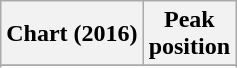<table class="wikitable sortable plainrowheaders" style="text-align:center">
<tr>
<th scope="col">Chart (2016)</th>
<th scope="col">Peak<br>position</th>
</tr>
<tr>
</tr>
<tr>
</tr>
<tr>
</tr>
<tr>
</tr>
<tr>
</tr>
<tr>
</tr>
<tr>
</tr>
<tr>
</tr>
<tr>
</tr>
</table>
